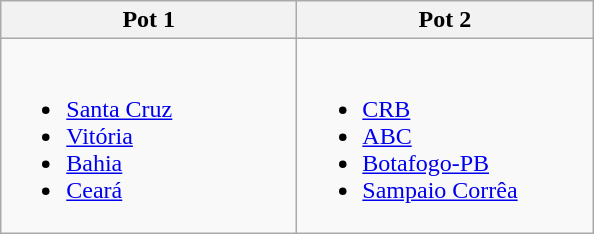<table class="wikitable">
<tr>
<th width=190>Pot 1</th>
<th width=190>Pot 2</th>
</tr>
<tr>
<td><br><ul><li> <a href='#'>Santa Cruz</a></li><li> <a href='#'>Vitória</a></li><li> <a href='#'>Bahia</a></li><li> <a href='#'>Ceará</a></li></ul></td>
<td><br><ul><li> <a href='#'>CRB</a></li><li> <a href='#'>ABC</a></li><li> <a href='#'>Botafogo-PB</a></li><li> <a href='#'>Sampaio Corrêa</a></li></ul></td>
</tr>
</table>
